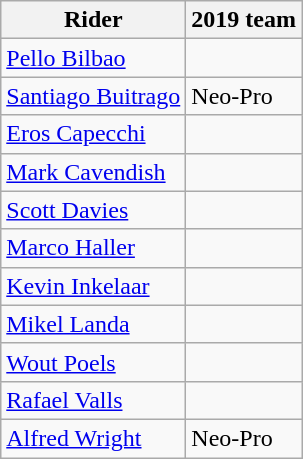<table class="wikitable">
<tr>
<th>Rider</th>
<th>2019 team</th>
</tr>
<tr>
<td><a href='#'>Pello Bilbao</a></td>
<td></td>
</tr>
<tr>
<td><a href='#'>Santiago Buitrago</a></td>
<td>Neo-Pro</td>
</tr>
<tr>
<td><a href='#'>Eros Capecchi</a></td>
<td></td>
</tr>
<tr>
<td><a href='#'>Mark Cavendish</a></td>
<td></td>
</tr>
<tr>
<td><a href='#'>Scott Davies</a></td>
<td></td>
</tr>
<tr>
<td><a href='#'>Marco Haller</a></td>
<td></td>
</tr>
<tr>
<td><a href='#'>Kevin Inkelaar</a></td>
<td></td>
</tr>
<tr>
<td><a href='#'>Mikel Landa</a></td>
<td></td>
</tr>
<tr>
<td><a href='#'>Wout Poels</a></td>
<td></td>
</tr>
<tr>
<td><a href='#'>Rafael Valls</a></td>
<td></td>
</tr>
<tr>
<td><a href='#'>Alfred Wright</a></td>
<td>Neo-Pro</td>
</tr>
</table>
